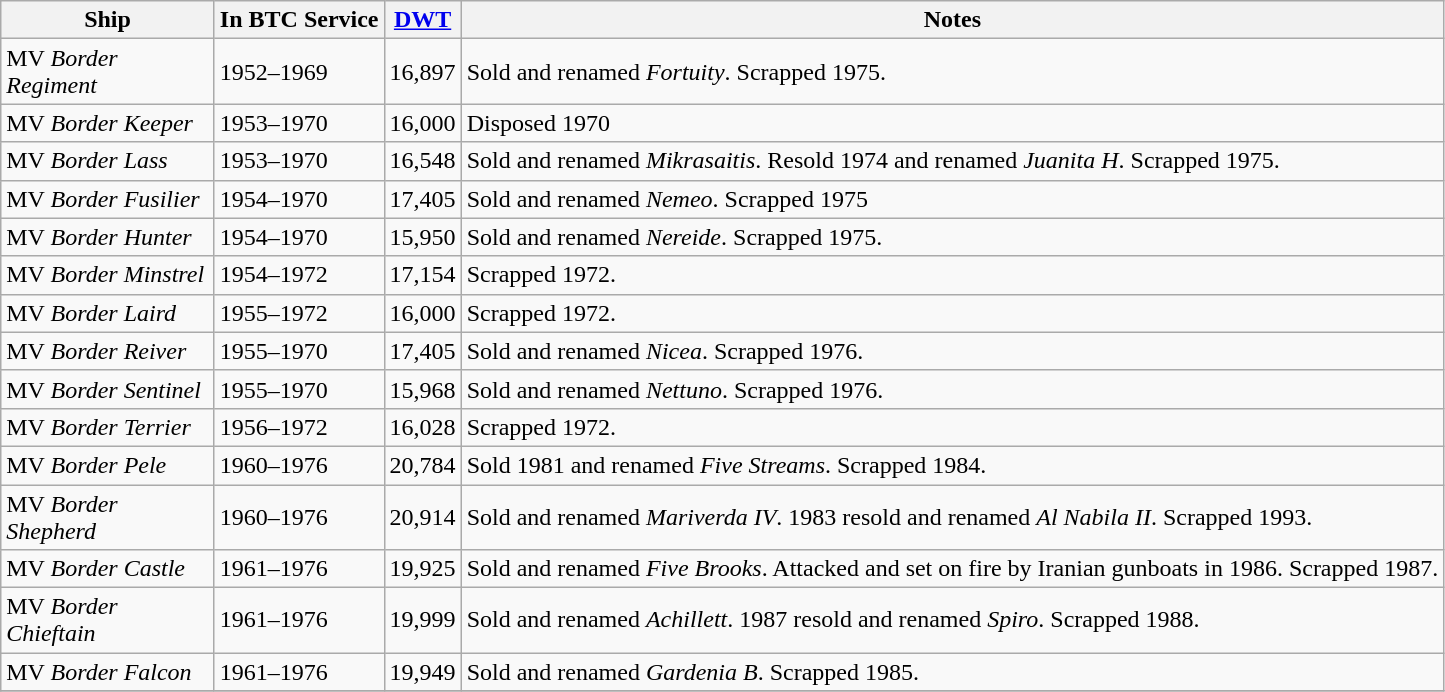<table class="wikitable">
<tr>
<th width=135px>Ship</th>
<th>In BTC Service</th>
<th><a href='#'>DWT</a></th>
<th>Notes</th>
</tr>
<tr>
<td>MV <em>Border Regiment</em></td>
<td>1952–1969</td>
<td>16,897</td>
<td>Sold and renamed <em>Fortuity</em>. Scrapped 1975.</td>
</tr>
<tr>
<td>MV <em>Border Keeper</em></td>
<td>1953–1970</td>
<td>16,000</td>
<td>Disposed 1970</td>
</tr>
<tr>
<td>MV <em>Border Lass</em></td>
<td>1953–1970</td>
<td>16,548</td>
<td>Sold and renamed <em>Mikrasaitis</em>.  Resold 1974 and renamed <em>Juanita H</em>. Scrapped 1975.</td>
</tr>
<tr>
<td>MV <em>Border Fusilier</em></td>
<td>1954–1970</td>
<td>17,405</td>
<td>Sold and renamed <em>Nemeo</em>. Scrapped 1975</td>
</tr>
<tr>
<td>MV <em>Border Hunter</em></td>
<td>1954–1970</td>
<td>15,950</td>
<td>Sold and renamed <em>Nereide</em>. Scrapped 1975.</td>
</tr>
<tr>
<td>MV <em>Border Minstrel</em></td>
<td>1954–1972</td>
<td>17,154</td>
<td>Scrapped 1972.</td>
</tr>
<tr>
<td>MV <em>Border Laird</em></td>
<td>1955–1972</td>
<td>16,000</td>
<td>Scrapped 1972.</td>
</tr>
<tr>
<td>MV <em>Border Reiver</em></td>
<td>1955–1970</td>
<td>17,405</td>
<td>Sold and renamed <em>Nicea</em>. Scrapped 1976.</td>
</tr>
<tr>
<td>MV <em>Border Sentinel</em></td>
<td>1955–1970</td>
<td>15,968</td>
<td>Sold and renamed <em>Nettuno</em>. Scrapped 1976.</td>
</tr>
<tr>
<td>MV <em>Border Terrier</em></td>
<td>1956–1972</td>
<td>16,028</td>
<td>Scrapped 1972.</td>
</tr>
<tr>
<td>MV <em>Border Pele</em></td>
<td>1960–1976</td>
<td>20,784</td>
<td>Sold 1981 and renamed <em>Five Streams</em>. Scrapped 1984.</td>
</tr>
<tr>
<td>MV <em>Border Shepherd</em></td>
<td>1960–1976</td>
<td>20,914</td>
<td>Sold and renamed <em>Mariverda IV</em>. 1983 resold and renamed <em>Al Nabila II</em>. Scrapped 1993.</td>
</tr>
<tr>
<td>MV <em>Border Castle</em></td>
<td>1961–1976</td>
<td>19,925</td>
<td>Sold and renamed <em>Five Brooks</em>. Attacked and set on fire by Iranian gunboats in 1986. Scrapped 1987.</td>
</tr>
<tr>
<td>MV <em>Border Chieftain</em></td>
<td>1961–1976</td>
<td>19,999</td>
<td>Sold and renamed <em>Achillett</em>. 1987 resold and renamed <em>Spiro</em>. Scrapped 1988.</td>
</tr>
<tr>
<td>MV <em>Border Falcon</em></td>
<td>1961–1976</td>
<td>19,949</td>
<td>Sold  and renamed <em>Gardenia B</em>. Scrapped 1985.</td>
</tr>
<tr>
</tr>
</table>
